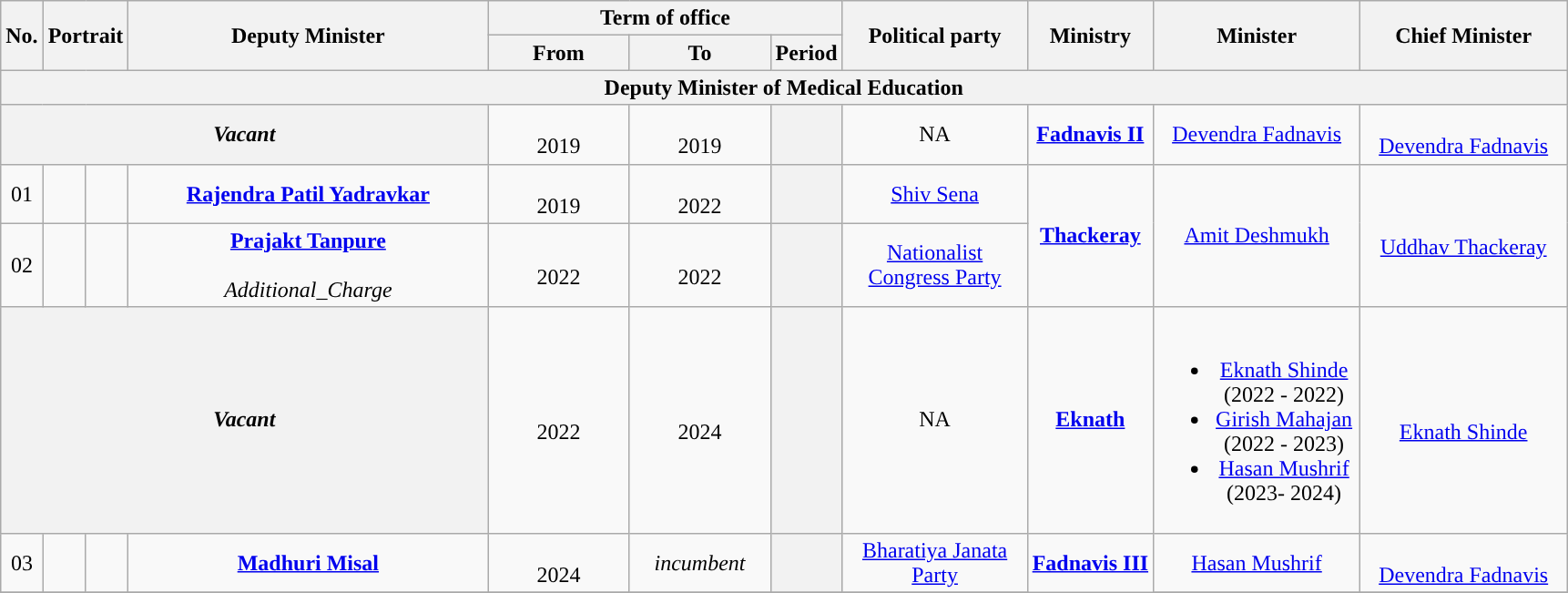<table class="wikitable" style="text-align:center">
<tr>
<th rowspan="2">No.</th>
<th rowspan="2" colspan="2">Portrait</th>
<th rowspan="2" style="width:16em">Deputy Minister<br></th>
<th colspan="3">Term of office</th>
<th rowspan="2" style="width:8em">Political party</th>
<th rowspan="2">Ministry</th>
<th rowspan="2" style="width:9em">Minister</th>
<th rowspan="2" style="width:9em">Chief Minister</th>
</tr>
<tr>
<th style="width:6em">From</th>
<th style="width:6em">To</th>
<th>Period</th>
</tr>
<tr>
<th colspan="11">Deputy Minister of Medical Education</th>
</tr>
<tr>
<th colspan="04"><strong><em> Vacant</em></strong></th>
<td><br>2019</td>
<td><br>2019</td>
<th></th>
<td>NA</td>
<td rowspan="1"><a href='#'><strong>Fadnavis II</strong></a></td>
<td><a href='#'>Devendra Fadnavis</a></td>
<td rowspan="1"> <br><a href='#'>Devendra Fadnavis</a></td>
</tr>
<tr>
<td>01</td>
<td style="color:inherit;background:"></td>
<td></td>
<td><strong><a href='#'>Rajendra Patil Yadravkar</a></strong> <br> </td>
<td><br>2019</td>
<td><br>2022</td>
<th></th>
<td><a href='#'>Shiv Sena</a></td>
<td rowspan="2"><a href='#'><strong>Thackeray</strong></a></td>
<td rowspan="2"><a href='#'>Amit Deshmukh</a></td>
<td rowspan="2"> <br><a href='#'>Uddhav Thackeray</a></td>
</tr>
<tr>
<td>02</td>
<td style="color:inherit;background:"></td>
<td></td>
<td><strong><a href='#'>Prajakt Tanpure</a></strong> <br> <br><em>Additional_Charge</em></td>
<td><br>2022</td>
<td><br>2022</td>
<th></th>
<td><a href='#'>Nationalist Congress Party</a></td>
</tr>
<tr>
<th colspan="04"><strong><em>Vacant</em></strong></th>
<td><br>2022</td>
<td><br>2024</td>
<th></th>
<td>NA</td>
<td rowspan="1"><a href='#'><strong>Eknath</strong></a></td>
<td><br><ul><li><a href='#'>Eknath Shinde</a><br>(2022 - 2022)</li><li><a href='#'>Girish Mahajan</a><br>(2022 - 2023)</li><li><a href='#'>Hasan Mushrif</a><br> (2023- 2024)</li></ul></td>
<td rowspan="1"> <br><a href='#'>Eknath Shinde</a></td>
</tr>
<tr>
<td>03</td>
<td style="color:inherit;background:"></td>
<td></td>
<td><strong><a href='#'>Madhuri Misal</a></strong> <br> </td>
<td><br>2024</td>
<td><em>incumbent</em></td>
<th></th>
<td><a href='#'>Bharatiya Janata Party</a></td>
<td rowspan="2"><a href='#'><strong>Fadnavis III</strong></a></td>
<td rowspan="1"><a href='#'>Hasan Mushrif</a></td>
<td rowspan="1"> <br><a href='#'>Devendra Fadnavis</a></td>
</tr>
<tr>
</tr>
</table>
